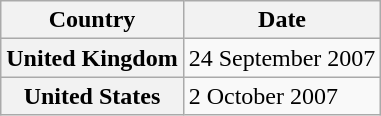<table class="wikitable plainrowheaders">
<tr>
<th scope="col">Country</th>
<th scope="col">Date</th>
</tr>
<tr>
<th scope="row">United Kingdom</th>
<td>24 September 2007</td>
</tr>
<tr>
<th scope="row">United States</th>
<td>2 October 2007</td>
</tr>
</table>
